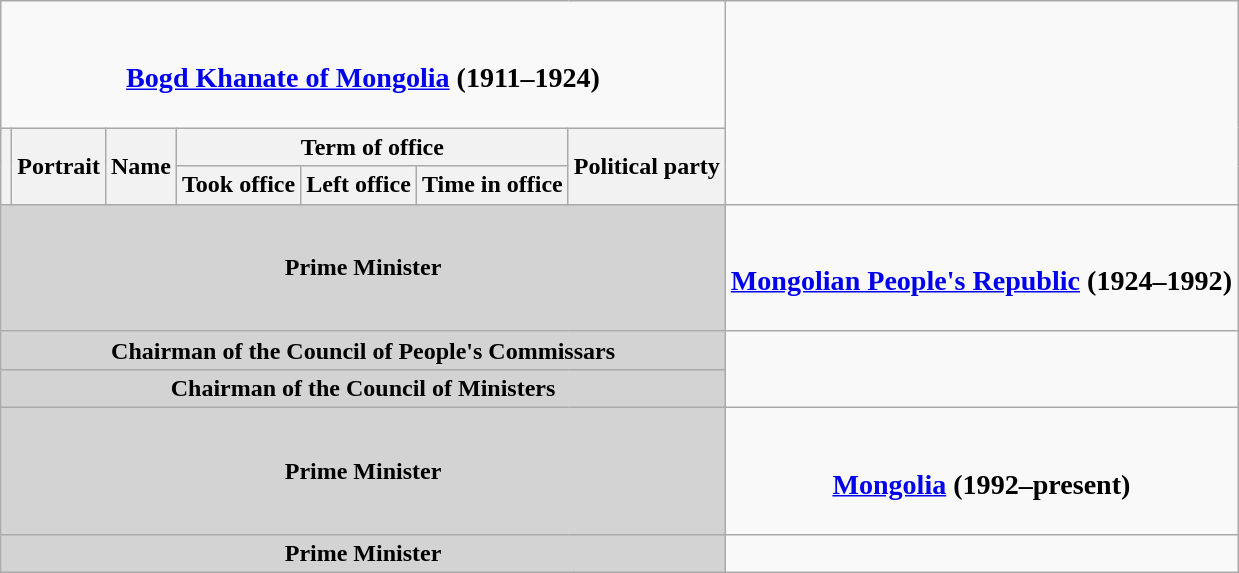<table class="wikitable" style="text-align:center">
<tr>
<td colspan=7><br><h3><a href='#'>Bogd Khanate of Mongolia</a> (1911–1924)</h3></td>
</tr>
<tr>
<th rowspan=2></th>
<th rowspan=2>Portrait</th>
<th rowspan=2>Name<br></th>
<th colspan=3>Term of office</th>
<th rowspan=2>Political party</th>
</tr>
<tr>
<th>Took office</th>
<th>Left office</th>
<th>Time in office</th>
</tr>
<tr>
<td colspan="7" bgcolor="lightgrey"><strong>Prime Minister</strong><br>






</td>
<td colspan=7><br><h3><a href='#'>Mongolian People's Republic</a> (1924–1992)</h3></td>
</tr>
<tr>
<td colspan="7" bgcolor="lightgrey"><strong>Chairman of the Council of People's Commissars</strong><br>



</td>
</tr>
<tr>
<td colspan="7" bgcolor="lightgrey"><strong>Chairman of the Council of Ministers</strong><br>



</td>
</tr>
<tr>
<td colspan="7" bgcolor="lightgrey"><strong>Prime Minister</strong><br></td>
<td colspan=7><br><h3><a href='#'>Mongolia</a> (1992–present)</h3></td>
</tr>
<tr>
<td colspan="7" bgcolor="lightgrey"><strong>Prime Minister</strong><br>















</td>
</tr>
</table>
